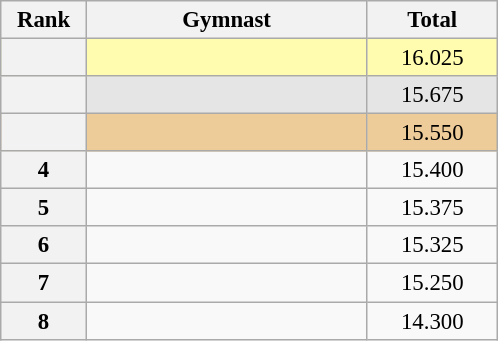<table class="wikitable sortable" style="text-align:center; font-size:95%">
<tr>
<th scope="col" style="width:50px;">Rank</th>
<th scope="col" style="width:180px;">Gymnast</th>
<th scope="col" style="width:80px;">Total</th>
</tr>
<tr style="background:#fffcaf;">
<th scope=row style="text-align:center"></th>
<td style="text-align:left;"></td>
<td>16.025</td>
</tr>
<tr style="background:#e5e5e5;">
<th scope=row style="text-align:center"></th>
<td style="text-align:left;"></td>
<td>15.675</td>
</tr>
<tr style="background:#ec9;">
<th scope=row style="text-align:center"></th>
<td style="text-align:left;"></td>
<td>15.550</td>
</tr>
<tr>
<th scope=row style="text-align:center">4</th>
<td style="text-align:left;"></td>
<td>15.400</td>
</tr>
<tr>
<th scope=row style="text-align:center">5</th>
<td style="text-align:left;"></td>
<td>15.375</td>
</tr>
<tr>
<th scope=row style="text-align:center">6</th>
<td style="text-align:left;"></td>
<td>15.325</td>
</tr>
<tr>
<th scope=row style="text-align:center">7</th>
<td style="text-align:left;"></td>
<td>15.250</td>
</tr>
<tr>
<th scope=row style="text-align:center">8</th>
<td style="text-align:left;"></td>
<td>14.300</td>
</tr>
</table>
